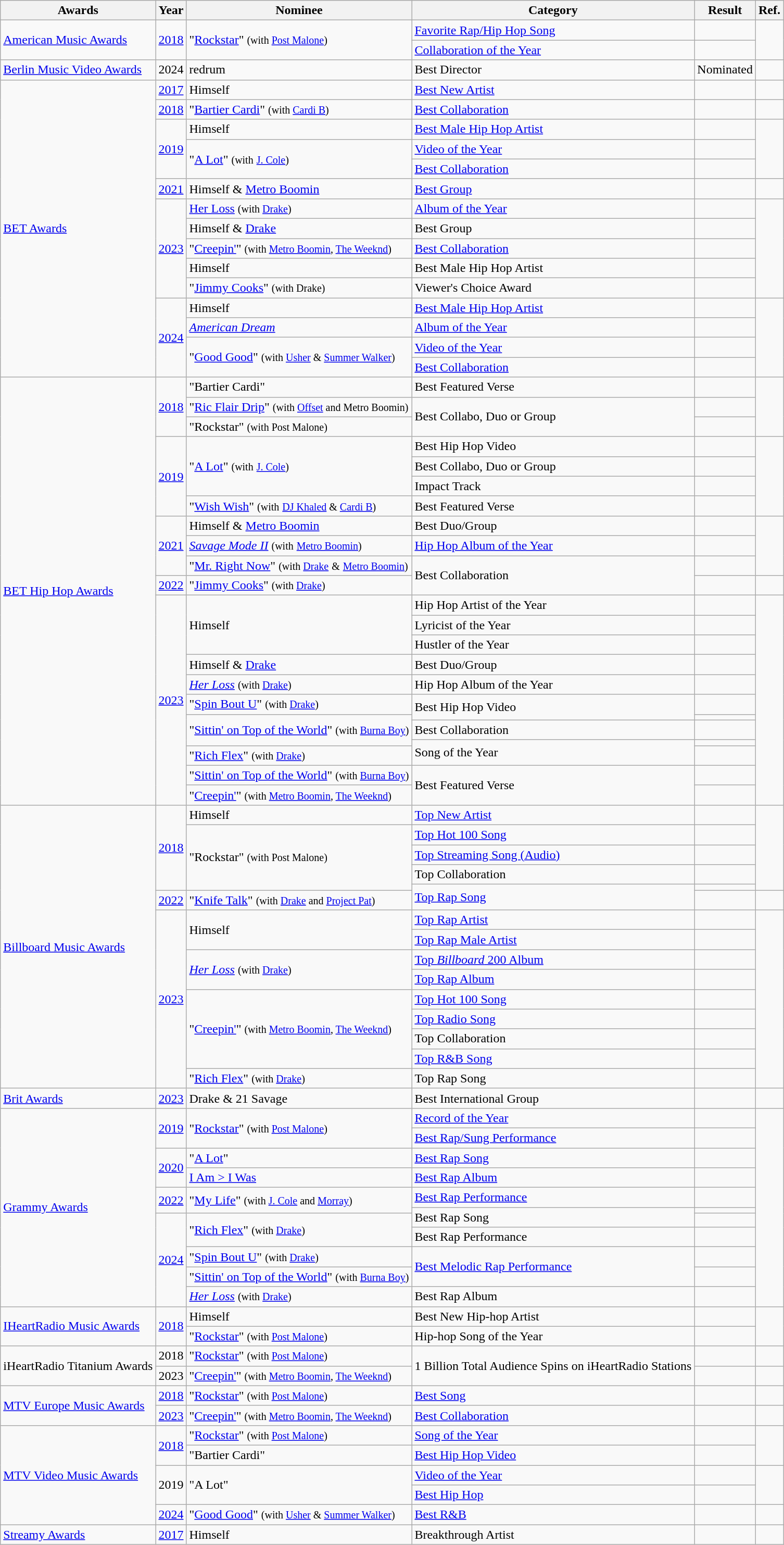<table class="wikitable sortable">
<tr>
<th>Awards</th>
<th>Year</th>
<th>Nominee</th>
<th>Category</th>
<th>Result</th>
<th>Ref.</th>
</tr>
<tr>
<td rowspan="2"><a href='#'>American Music Awards</a></td>
<td rowspan="2"><a href='#'>2018</a></td>
<td rowspan="2">"<a href='#'>Rockstar</a>" <small>(with <a href='#'>Post Malone</a>)</small></td>
<td><a href='#'>Favorite Rap/Hip Hop Song</a></td>
<td></td>
<td rowspan="2"></td>
</tr>
<tr>
<td><a href='#'>Collaboration of the Year</a></td>
<td></td>
</tr>
<tr>
<td><a href='#'>Berlin Music Video Awards</a></td>
<td>2024</td>
<td>redrum</td>
<td>Best Director</td>
<td>Nominated</td>
<td></td>
</tr>
<tr>
<td rowspan="15"><a href='#'>BET Awards</a></td>
<td><a href='#'>2017</a></td>
<td>Himself</td>
<td><a href='#'>Best New Artist</a></td>
<td></td>
<td></td>
</tr>
<tr>
<td><a href='#'>2018</a></td>
<td>"<a href='#'>Bartier Cardi</a>" <small>(with <a href='#'>Cardi B</a>)</small></td>
<td><a href='#'>Best Collaboration</a></td>
<td></td>
<td></td>
</tr>
<tr>
<td rowspan="3"><a href='#'>2019</a></td>
<td>Himself</td>
<td><a href='#'>Best Male Hip Hop Artist</a></td>
<td></td>
<td rowspan="3"></td>
</tr>
<tr>
<td rowspan="2">"<a href='#'>A Lot</a>" <small>(with</small> <small><a href='#'>J. Cole</a>)</small></td>
<td><a href='#'>Video of the Year</a></td>
<td></td>
</tr>
<tr>
<td><a href='#'>Best Collaboration</a></td>
<td></td>
</tr>
<tr>
<td><a href='#'>2021</a></td>
<td>Himself & <a href='#'>Metro Boomin</a></td>
<td><a href='#'>Best Group</a></td>
<td></td>
<td></td>
</tr>
<tr>
<td rowspan="5"><a href='#'>2023</a></td>
<td><a href='#'>Her Loss</a> <small>(with <a href='#'>Drake</a>)</small></td>
<td><a href='#'>Album of the Year</a></td>
<td></td>
<td rowspan="5"></td>
</tr>
<tr>
<td>Himself & <a href='#'>Drake</a></td>
<td>Best Group</td>
<td></td>
</tr>
<tr>
<td>"<a href='#'>Creepin'</a>" <small>(with <a href='#'>Metro Boomin</a>, <a href='#'>The Weeknd</a>)</small></td>
<td><a href='#'>Best Collaboration</a></td>
<td></td>
</tr>
<tr>
<td>Himself</td>
<td>Best Male Hip Hop Artist</td>
<td></td>
</tr>
<tr>
<td>"<a href='#'>Jimmy Cooks</a>" <small>(with Drake)</small></td>
<td>Viewer's Choice Award</td>
<td></td>
</tr>
<tr>
<td rowspan="4"><a href='#'>2024</a></td>
<td>Himself</td>
<td><a href='#'>Best Male Hip Hop Artist</a></td>
<td></td>
<td rowspan="4"></td>
</tr>
<tr>
<td><em><a href='#'>American Dream</a></em></td>
<td><a href='#'>Album of the Year</a></td>
<td></td>
</tr>
<tr>
<td rowspan="2">"<a href='#'>Good Good</a>" <small>(with <a href='#'>Usher</a> & <a href='#'>Summer Walker</a>)</small></td>
<td><a href='#'>Video of the Year</a></td>
<td></td>
</tr>
<tr>
<td><a href='#'>Best Collaboration</a></td>
<td></td>
</tr>
<tr>
<td rowspan="23"><a href='#'>BET Hip Hop Awards</a></td>
<td rowspan="3"><a href='#'>2018</a></td>
<td>"Bartier Cardi"</td>
<td>Best Featured Verse</td>
<td></td>
<td rowspan="3"></td>
</tr>
<tr>
<td>"<a href='#'>Ric Flair Drip</a>" <small>(with <a href='#'>Offset</a> and Metro Boomin)</small></td>
<td rowspan="2">Best Collabo, Duo or Group</td>
<td></td>
</tr>
<tr>
<td>"Rockstar" <small>(with Post Malone)</small></td>
<td></td>
</tr>
<tr>
<td rowspan="4"><a href='#'>2019</a></td>
<td rowspan="3">"<a href='#'>A Lot</a>" <small>(with</small> <small><a href='#'>J. Cole</a>)</small></td>
<td>Best Hip Hop Video</td>
<td></td>
<td rowspan="4"></td>
</tr>
<tr>
<td>Best Collabo, Duo or Group</td>
<td></td>
</tr>
<tr>
<td>Impact Track</td>
<td></td>
</tr>
<tr>
<td>"<a href='#'>Wish Wish</a>" <small>(with</small> <small><a href='#'>DJ Khaled</a> & <a href='#'>Cardi B</a>)</small></td>
<td>Best Featured Verse</td>
<td></td>
</tr>
<tr>
<td rowspan="3"><a href='#'>2021</a></td>
<td>Himself & <a href='#'>Metro Boomin</a></td>
<td>Best Duo/Group</td>
<td></td>
<td rowspan="3"></td>
</tr>
<tr>
<td><em><a href='#'>Savage Mode II</a></em> <small>(with</small> <small><a href='#'>Metro Boomin</a>)</small></td>
<td><a href='#'>Hip Hop Album of the Year</a></td>
<td></td>
</tr>
<tr>
<td>"<a href='#'>Mr. Right Now</a>" <small>(with <a href='#'>Drake</a></small> <small>&</small> <small><a href='#'>Metro Boomin</a>)</small></td>
<td rowspan="2">Best Collaboration</td>
<td></td>
</tr>
<tr>
<td><a href='#'>2022</a></td>
<td>"<a href='#'>Jimmy Cooks</a>" <small>(with <a href='#'>Drake</a>)</small></td>
<td></td>
<td></td>
</tr>
<tr>
<td rowspan="12"><a href='#'>2023</a></td>
<td rowspan="3">Himself</td>
<td>Hip Hop Artist of the Year</td>
<td></td>
<td rowspan="12"></td>
</tr>
<tr>
<td>Lyricist of the Year</td>
<td></td>
</tr>
<tr>
<td>Hustler of the Year</td>
<td></td>
</tr>
<tr>
<td>Himself & <a href='#'>Drake</a></td>
<td>Best Duo/Group</td>
<td></td>
</tr>
<tr>
<td><em><a href='#'>Her Loss</a></em> <small>(with <a href='#'>Drake</a>)</small></td>
<td>Hip Hop Album of the Year</td>
<td></td>
</tr>
<tr>
<td>"<a href='#'>Spin Bout U</a>" <small>(with <a href='#'>Drake</a>)</small></td>
<td rowspan="2">Best Hip Hop Video</td>
<td></td>
</tr>
<tr>
<td rowspan="3">"<a href='#'>Sittin' on Top of the World</a>" <small>(with <a href='#'>Burna Boy</a>)</small></td>
<td></td>
</tr>
<tr>
<td>Best Collaboration</td>
<td></td>
</tr>
<tr>
<td rowspan="2">Song of the Year</td>
<td></td>
</tr>
<tr>
<td>"<a href='#'>Rich Flex</a>" <small>(with <a href='#'>Drake</a>)</small></td>
<td></td>
</tr>
<tr>
<td>"<a href='#'>Sittin' on Top of the World</a>" <small>(with <a href='#'>Burna Boy</a>)</small></td>
<td rowspan="2">Best Featured Verse</td>
<td></td>
</tr>
<tr>
<td>"<a href='#'>Creepin'</a>" <small>(with <a href='#'>Metro Boomin</a>, <a href='#'>The Weeknd</a>)</small></td>
<td></td>
</tr>
<tr>
<td rowspan="15"><a href='#'>Billboard Music Awards</a></td>
<td rowspan="5"><a href='#'>2018</a></td>
<td>Himself</td>
<td><a href='#'>Top New Artist</a></td>
<td></td>
<td rowspan="5"></td>
</tr>
<tr>
<td rowspan="4">"Rockstar" <small>(with Post Malone)</small></td>
<td><a href='#'>Top Hot 100 Song</a></td>
<td></td>
</tr>
<tr>
<td><a href='#'>Top Streaming Song (Audio)</a></td>
<td></td>
</tr>
<tr>
<td>Top Collaboration</td>
<td></td>
</tr>
<tr>
<td rowspan="2"><a href='#'>Top Rap Song</a></td>
<td></td>
</tr>
<tr>
<td><a href='#'>2022</a></td>
<td>"<a href='#'>Knife Talk</a>" <small>(with <a href='#'>Drake</a> and <a href='#'>Project Pat</a>)</small></td>
<td></td>
<td></td>
</tr>
<tr>
<td rowspan="9"><a href='#'>2023</a></td>
<td rowspan="2">Himself</td>
<td><a href='#'>Top Rap Artist</a></td>
<td></td>
<td rowspan="9"></td>
</tr>
<tr>
<td><a href='#'>Top Rap Male Artist</a></td>
<td></td>
</tr>
<tr>
<td rowspan="2"><em><a href='#'>Her Loss</a></em> <small>(with <a href='#'>Drake</a>)</small></td>
<td><a href='#'>Top <em>Billboard</em> 200 Album</a></td>
<td></td>
</tr>
<tr>
<td><a href='#'>Top Rap Album</a></td>
<td></td>
</tr>
<tr>
<td rowspan="4">"<a href='#'>Creepin'</a>" <small>(with <a href='#'>Metro Boomin</a>, <a href='#'>The Weeknd</a>)</small></td>
<td><a href='#'>Top Hot 100 Song</a></td>
<td></td>
</tr>
<tr>
<td><a href='#'>Top Radio Song</a></td>
<td></td>
</tr>
<tr>
<td>Top Collaboration</td>
<td></td>
</tr>
<tr>
<td><a href='#'>Top R&B Song</a></td>
<td></td>
</tr>
<tr>
<td>"<a href='#'>Rich Flex</a>" <small>(with <a href='#'>Drake</a>)</small></td>
<td>Top Rap Song</td>
<td></td>
</tr>
<tr>
<td><a href='#'>Brit Awards</a></td>
<td><a href='#'>2023</a></td>
<td>Drake & 21 Savage</td>
<td>Best International Group</td>
<td></td>
<td></td>
</tr>
<tr>
<td rowspan="11"><a href='#'>Grammy Awards</a></td>
<td rowspan="2"><a href='#'>2019</a></td>
<td rowspan="2">"<a href='#'>Rockstar</a>" <small>(with <a href='#'>Post Malone</a>)</small></td>
<td><a href='#'>Record of the Year</a></td>
<td></td>
<td rowspan="11"></td>
</tr>
<tr>
<td><a href='#'>Best Rap/Sung Performance</a></td>
<td></td>
</tr>
<tr>
<td rowspan="2"><a href='#'>2020</a></td>
<td>"<a href='#'>A Lot</a>"</td>
<td><a href='#'>Best Rap Song</a></td>
<td></td>
</tr>
<tr>
<td><a href='#'>I Am > I Was</a></td>
<td><a href='#'>Best Rap Album</a></td>
<td></td>
</tr>
<tr>
<td rowspan="2"><a href='#'>2022</a></td>
<td rowspan="2">"<a href='#'>My Life</a>" <small>(with <a href='#'>J. Cole</a> and <a href='#'>Morray</a>)</small></td>
<td><a href='#'>Best Rap Performance</a></td>
<td></td>
</tr>
<tr>
<td rowspan="2">Best Rap Song</td>
<td></td>
</tr>
<tr>
<td rowspan="5"><a href='#'>2024</a></td>
<td rowspan="2">"<a href='#'>Rich Flex</a>" <small>(with <a href='#'>Drake</a>)</small></td>
<td></td>
</tr>
<tr>
<td>Best Rap Performance</td>
<td></td>
</tr>
<tr>
<td>"<a href='#'>Spin Bout U</a>" <small>(with <a href='#'>Drake</a>)</small></td>
<td rowspan="2"><a href='#'>Best Melodic Rap Performance</a></td>
<td></td>
</tr>
<tr>
<td>"<a href='#'>Sittin' on Top of the World</a>" <small>(with <a href='#'>Burna Boy</a>)</small></td>
<td></td>
</tr>
<tr>
<td><em><a href='#'>Her Loss</a></em> <small>(with <a href='#'>Drake</a>)</small></td>
<td>Best Rap Album</td>
<td></td>
</tr>
<tr>
<td rowspan="2"><a href='#'>IHeartRadio Music Awards</a></td>
<td rowspan="2"><a href='#'>2018</a></td>
<td>Himself</td>
<td>Best New Hip-hop Artist</td>
<td></td>
<td rowspan="2"></td>
</tr>
<tr>
<td>"<a href='#'>Rockstar</a>" <small>(with <a href='#'>Post Malone</a>)</small></td>
<td>Hip-hop Song of the Year</td>
<td></td>
</tr>
<tr>
<td rowspan="2">iHeartRadio Titanium Awards</td>
<td>2018</td>
<td>"<a href='#'>Rockstar</a>" <small>(with <a href='#'>Post Malone</a>)</small></td>
<td rowspan="2">1 Billion Total Audience Spins on iHeartRadio Stations</td>
<td></td>
<td></td>
</tr>
<tr>
<td>2023</td>
<td>"<a href='#'>Creepin'</a>" <small>(with <a href='#'>Metro Boomin</a>, <a href='#'>The Weeknd</a>)</small></td>
<td></td>
<td></td>
</tr>
<tr>
<td rowspan="2"><a href='#'>MTV Europe Music Awards</a></td>
<td><a href='#'>2018</a></td>
<td>"<a href='#'>Rockstar</a>" <small>(with <a href='#'>Post Malone</a>)</small></td>
<td><a href='#'>Best Song</a></td>
<td></td>
<td></td>
</tr>
<tr>
<td><a href='#'>2023</a></td>
<td>"<a href='#'>Creepin'</a>" <small>(with <a href='#'>Metro Boomin</a>, <a href='#'>The Weeknd</a>)</small></td>
<td><a href='#'>Best Collaboration</a></td>
<td></td>
<td></td>
</tr>
<tr>
<td rowspan="5"><a href='#'>MTV Video Music Awards</a></td>
<td rowspan="2"><a href='#'>2018</a></td>
<td>"<a href='#'>Rockstar</a>" <small>(with <a href='#'>Post Malone</a>)</small></td>
<td><a href='#'>Song of the Year</a></td>
<td></td>
<td rowspan="2"></td>
</tr>
<tr>
<td>"Bartier Cardi"</td>
<td><a href='#'>Best Hip Hop Video</a></td>
<td></td>
</tr>
<tr>
<td rowspan="2">2019</td>
<td rowspan="2">"A Lot"</td>
<td><a href='#'>Video of the Year</a></td>
<td></td>
<td rowspan="2"></td>
</tr>
<tr>
<td><a href='#'>Best Hip Hop</a></td>
<td></td>
</tr>
<tr>
<td><a href='#'>2024</a></td>
<td>"<a href='#'>Good Good</a>" <small>(with <a href='#'>Usher</a> & <a href='#'>Summer Walker</a>)</small></td>
<td><a href='#'>Best R&B</a></td>
<td></td>
<td></td>
</tr>
<tr>
<td><a href='#'>Streamy Awards</a></td>
<td><a href='#'>2017</a></td>
<td>Himself</td>
<td>Breakthrough Artist</td>
<td></td>
<td></td>
</tr>
</table>
